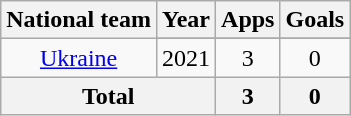<table class="wikitable" style="text-align:center">
<tr>
<th>National team</th>
<th>Year</th>
<th>Apps</th>
<th>Goals</th>
</tr>
<tr>
<td rowspan=2><a href='#'>Ukraine</a></td>
</tr>
<tr>
<td>2021</td>
<td>3</td>
<td>0</td>
</tr>
<tr>
<th colspan="2">Total</th>
<th>3</th>
<th>0</th>
</tr>
</table>
